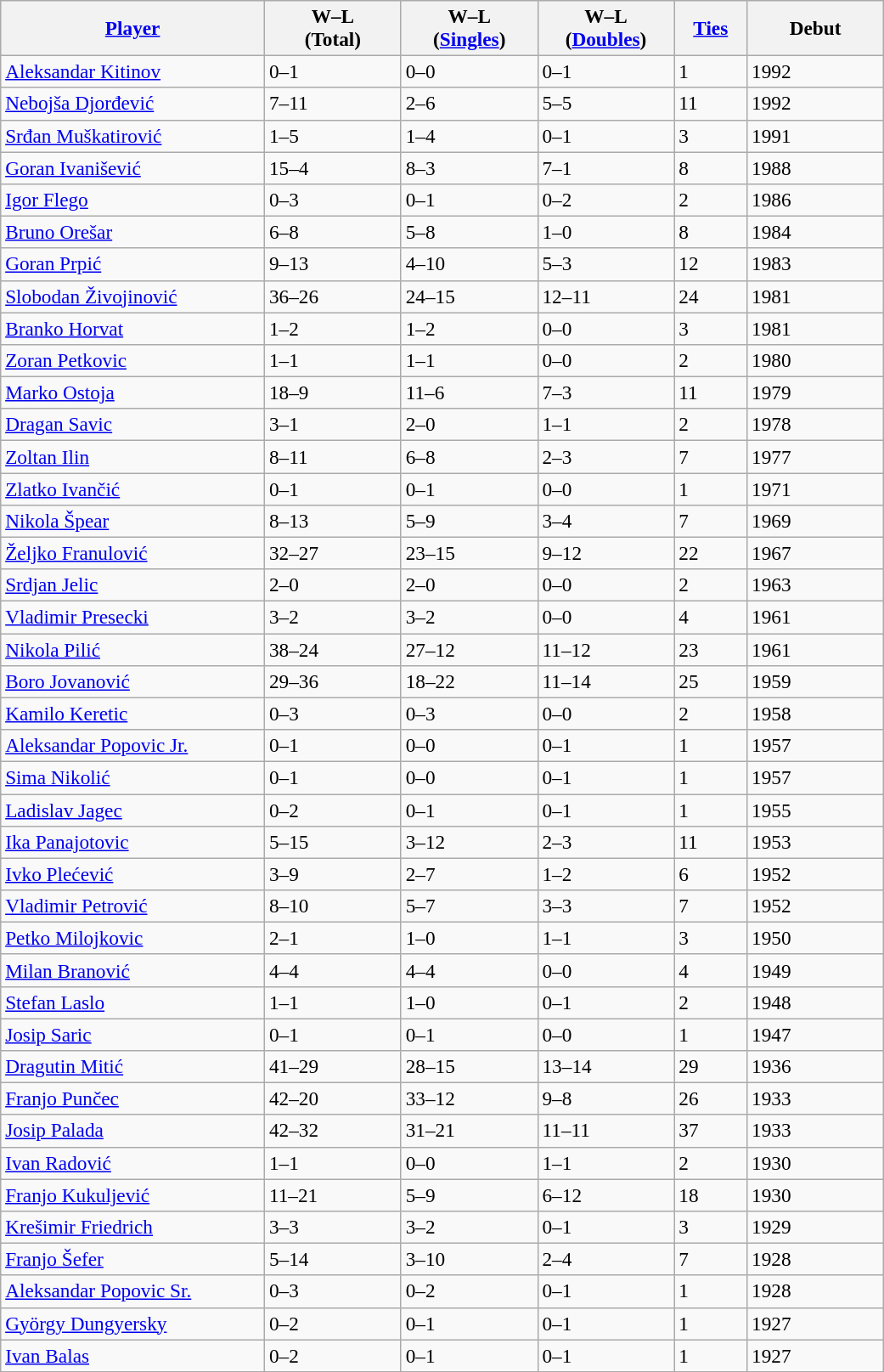<table class="wikitable sortable" style=font-size:97%>
<tr>
<th width=200><a href='#'>Player</a></th>
<th width=100>W–L<br>(Total)</th>
<th width=100>W–L<br>(<a href='#'>Singles</a>)</th>
<th width=100>W–L<br>(<a href='#'>Doubles</a>)</th>
<th width=50><a href='#'>Ties</a></th>
<th width=100>Debut</th>
</tr>
<tr>
<td><a href='#'>Aleksandar Kitinov</a></td>
<td>0–1</td>
<td>0–0</td>
<td>0–1</td>
<td>1</td>
<td>1992</td>
</tr>
<tr>
<td><a href='#'>Nebojša Djorđević</a></td>
<td>7–11</td>
<td>2–6</td>
<td>5–5</td>
<td>11</td>
<td>1992</td>
</tr>
<tr>
<td><a href='#'>Srđan Muškatirović</a></td>
<td>1–5</td>
<td>1–4</td>
<td>0–1</td>
<td>3</td>
<td>1991</td>
</tr>
<tr>
<td><a href='#'>Goran Ivanišević</a></td>
<td>15–4</td>
<td>8–3</td>
<td>7–1</td>
<td>8</td>
<td>1988</td>
</tr>
<tr>
<td><a href='#'>Igor Flego</a></td>
<td>0–3</td>
<td>0–1</td>
<td>0–2</td>
<td>2</td>
<td>1986</td>
</tr>
<tr>
<td><a href='#'>Bruno Orešar</a></td>
<td>6–8</td>
<td>5–8</td>
<td>1–0</td>
<td>8</td>
<td>1984</td>
</tr>
<tr>
<td><a href='#'>Goran Prpić</a></td>
<td>9–13</td>
<td>4–10</td>
<td>5–3</td>
<td>12</td>
<td>1983</td>
</tr>
<tr>
<td><a href='#'>Slobodan Živojinović</a></td>
<td>36–26</td>
<td>24–15</td>
<td>12–11</td>
<td>24</td>
<td>1981</td>
</tr>
<tr>
<td><a href='#'>Branko Horvat</a></td>
<td>1–2</td>
<td>1–2</td>
<td>0–0</td>
<td>3</td>
<td>1981</td>
</tr>
<tr>
<td><a href='#'>Zoran Petkovic</a></td>
<td>1–1</td>
<td>1–1</td>
<td>0–0</td>
<td>2</td>
<td>1980</td>
</tr>
<tr>
<td><a href='#'>Marko Ostoja</a></td>
<td>18–9</td>
<td>11–6</td>
<td>7–3</td>
<td>11</td>
<td>1979</td>
</tr>
<tr>
<td><a href='#'>Dragan Savic</a></td>
<td>3–1</td>
<td>2–0</td>
<td>1–1</td>
<td>2</td>
<td>1978</td>
</tr>
<tr>
<td><a href='#'>Zoltan Ilin</a></td>
<td>8–11</td>
<td>6–8</td>
<td>2–3</td>
<td>7</td>
<td>1977</td>
</tr>
<tr>
<td><a href='#'>Zlatko Ivančić</a></td>
<td>0–1</td>
<td>0–1</td>
<td>0–0</td>
<td>1</td>
<td>1971</td>
</tr>
<tr>
<td><a href='#'>Nikola Špear</a></td>
<td>8–13</td>
<td>5–9</td>
<td>3–4</td>
<td>7</td>
<td>1969</td>
</tr>
<tr>
<td><a href='#'>Željko Franulović</a></td>
<td>32–27</td>
<td>23–15</td>
<td>9–12</td>
<td>22</td>
<td>1967</td>
</tr>
<tr>
<td><a href='#'>Srdjan Jelic</a></td>
<td>2–0</td>
<td>2–0</td>
<td>0–0</td>
<td>2</td>
<td>1963</td>
</tr>
<tr>
<td><a href='#'>Vladimir Presecki</a></td>
<td>3–2</td>
<td>3–2</td>
<td>0–0</td>
<td>4</td>
<td>1961</td>
</tr>
<tr>
<td><a href='#'>Nikola Pilić</a></td>
<td>38–24</td>
<td>27–12</td>
<td>11–12</td>
<td>23</td>
<td>1961</td>
</tr>
<tr>
<td><a href='#'>Boro Jovanović</a></td>
<td>29–36</td>
<td>18–22</td>
<td>11–14</td>
<td>25</td>
<td>1959</td>
</tr>
<tr>
<td><a href='#'>Kamilo Keretic</a></td>
<td>0–3</td>
<td>0–3</td>
<td>0–0</td>
<td>2</td>
<td>1958</td>
</tr>
<tr>
<td><a href='#'>Aleksandar Popovic Jr.</a></td>
<td>0–1</td>
<td>0–0</td>
<td>0–1</td>
<td>1</td>
<td>1957</td>
</tr>
<tr>
<td><a href='#'>Sima Nikolić</a></td>
<td>0–1</td>
<td>0–0</td>
<td>0–1</td>
<td>1</td>
<td>1957</td>
</tr>
<tr>
<td><a href='#'>Ladislav Jagec</a></td>
<td>0–2</td>
<td>0–1</td>
<td>0–1</td>
<td>1</td>
<td>1955</td>
</tr>
<tr>
<td><a href='#'>Ika Panajotovic</a></td>
<td>5–15</td>
<td>3–12</td>
<td>2–3</td>
<td>11</td>
<td>1953</td>
</tr>
<tr>
<td><a href='#'>Ivko Plećević</a></td>
<td>3–9</td>
<td>2–7</td>
<td>1–2</td>
<td>6</td>
<td>1952</td>
</tr>
<tr>
<td><a href='#'>Vladimir Petrović</a></td>
<td>8–10</td>
<td>5–7</td>
<td>3–3</td>
<td>7</td>
<td>1952</td>
</tr>
<tr>
<td><a href='#'>Petko Milojkovic</a></td>
<td>2–1</td>
<td>1–0</td>
<td>1–1</td>
<td>3</td>
<td>1950</td>
</tr>
<tr>
<td><a href='#'>Milan Branović</a></td>
<td>4–4</td>
<td>4–4</td>
<td>0–0</td>
<td>4</td>
<td>1949</td>
</tr>
<tr>
<td><a href='#'>Stefan Laslo</a></td>
<td>1–1</td>
<td>1–0</td>
<td>0–1</td>
<td>2</td>
<td>1948</td>
</tr>
<tr>
<td><a href='#'>Josip Saric</a></td>
<td>0–1</td>
<td>0–1</td>
<td>0–0</td>
<td>1</td>
<td>1947</td>
</tr>
<tr>
<td><a href='#'>Dragutin Mitić</a></td>
<td>41–29</td>
<td>28–15</td>
<td>13–14</td>
<td>29</td>
<td>1936</td>
</tr>
<tr>
<td><a href='#'>Franjo Punčec</a></td>
<td>42–20</td>
<td>33–12</td>
<td>9–8</td>
<td>26</td>
<td>1933</td>
</tr>
<tr>
<td><a href='#'>Josip Palada</a></td>
<td>42–32</td>
<td>31–21</td>
<td>11–11</td>
<td>37</td>
<td>1933</td>
</tr>
<tr>
<td><a href='#'>Ivan Radović</a></td>
<td>1–1</td>
<td>0–0</td>
<td>1–1</td>
<td>2</td>
<td>1930</td>
</tr>
<tr>
<td><a href='#'>Franjo Kukuljević</a></td>
<td>11–21</td>
<td>5–9</td>
<td>6–12</td>
<td>18</td>
<td>1930</td>
</tr>
<tr>
<td><a href='#'>Krešimir Friedrich</a></td>
<td>3–3</td>
<td>3–2</td>
<td>0–1</td>
<td>3</td>
<td>1929</td>
</tr>
<tr>
<td><a href='#'>Franjo Šefer</a></td>
<td>5–14</td>
<td>3–10</td>
<td>2–4</td>
<td>7</td>
<td>1928</td>
</tr>
<tr>
<td><a href='#'>Aleksandar Popovic Sr.</a></td>
<td>0–3</td>
<td>0–2</td>
<td>0–1</td>
<td>1</td>
<td>1928</td>
</tr>
<tr>
<td><a href='#'>György Dungyersky</a></td>
<td>0–2</td>
<td>0–1</td>
<td>0–1</td>
<td>1</td>
<td>1927</td>
</tr>
<tr>
<td><a href='#'>Ivan Balas</a></td>
<td>0–2</td>
<td>0–1</td>
<td>0–1</td>
<td>1</td>
<td>1927</td>
</tr>
<tr>
</tr>
</table>
